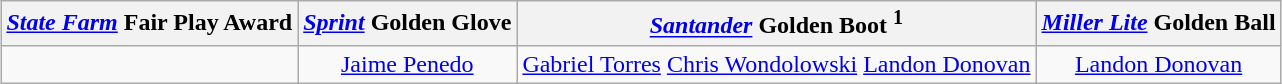<table class="wikitable" style="text-align:center; margin:auto;">
<tr>
<th><em><a href='#'>State Farm</a></em> Fair Play Award</th>
<th><em><a href='#'>Sprint</a></em> Golden Glove</th>
<th><em><a href='#'>Santander</a></em> Golden Boot <sup>1</sup></th>
<th><em><a href='#'>Miller Lite</a></em> Golden Ball</th>
</tr>
<tr>
<td></td>
<td> <a href='#'>Jaime Penedo</a></td>
<td> <a href='#'>Gabriel Torres</a>  <a href='#'>Chris Wondolowski</a>  <a href='#'>Landon Donovan</a></td>
<td> <a href='#'>Landon Donovan</a></td>
</tr>
</table>
